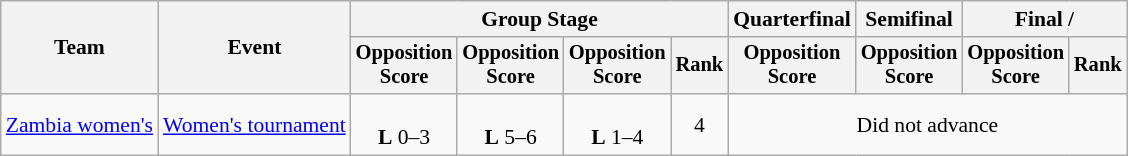<table class="wikitable" style="font-size:90%">
<tr>
<th rowspan=2>Team</th>
<th rowspan=2>Event</th>
<th colspan=4>Group Stage</th>
<th>Quarterfinal</th>
<th>Semifinal</th>
<th colspan=2>Final / </th>
</tr>
<tr style="font-size:95%">
<th>Opposition<br>Score</th>
<th>Opposition<br>Score</th>
<th>Opposition<br>Score</th>
<th>Rank</th>
<th>Opposition<br>Score</th>
<th>Opposition<br>Score</th>
<th>Opposition<br>Score</th>
<th>Rank</th>
</tr>
<tr align=center>
<td align=left><a href='#'>Zambia women's</a></td>
<td align=left><a href='#'>Women's tournament</a></td>
<td><br><strong>L</strong> 0–3</td>
<td><br><strong>L</strong> 5–6</td>
<td><br><strong>L</strong> 1–4</td>
<td>4</td>
<td colspan="4">Did not advance</td>
</tr>
</table>
